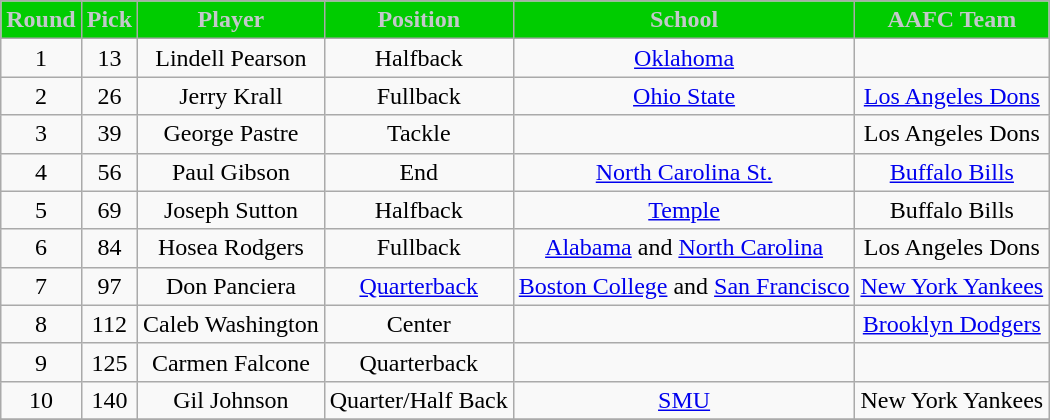<table class="wikitable">
<tr align="center"  style="background:#00cc00;color:#c4c8cb;">
<td><strong>Round</strong></td>
<td><strong>Pick</strong></td>
<td><strong>Player</strong></td>
<td><strong>Position</strong></td>
<td><strong>School</strong></td>
<td><strong>AAFC Team</strong></td>
</tr>
<tr align="center" bgcolor="">
<td>1</td>
<td>13</td>
<td>Lindell Pearson</td>
<td>Halfback</td>
<td><a href='#'>Oklahoma</a></td>
<td></td>
</tr>
<tr align="center" bgcolor="">
<td>2</td>
<td>26</td>
<td>Jerry Krall</td>
<td>Fullback</td>
<td><a href='#'>Ohio State</a></td>
<td><a href='#'>Los Angeles Dons</a></td>
</tr>
<tr align="center" bgcolor="">
<td>3</td>
<td>39</td>
<td>George Pastre</td>
<td>Tackle</td>
<td></td>
<td>Los Angeles Dons</td>
</tr>
<tr align="center" bgcolor="">
<td>4</td>
<td>56</td>
<td>Paul Gibson</td>
<td>End</td>
<td><a href='#'>North Carolina St.</a></td>
<td><a href='#'>Buffalo Bills</a></td>
</tr>
<tr align="center" bgcolor="">
<td>5</td>
<td>69</td>
<td>Joseph Sutton</td>
<td>Halfback</td>
<td><a href='#'>Temple</a></td>
<td>Buffalo Bills</td>
</tr>
<tr align="center" bgcolor="">
<td>6</td>
<td>84</td>
<td>Hosea Rodgers</td>
<td>Fullback</td>
<td><a href='#'>Alabama</a> and <a href='#'>North Carolina</a></td>
<td>Los Angeles Dons</td>
</tr>
<tr align="center" bgcolor="">
<td>7</td>
<td>97</td>
<td>Don Panciera</td>
<td><a href='#'>Quarterback</a></td>
<td><a href='#'>Boston College</a> and <a href='#'>San Francisco</a></td>
<td><a href='#'>New York Yankees</a></td>
</tr>
<tr align="center" bgcolor="">
<td>8</td>
<td>112</td>
<td>Caleb Washington</td>
<td>Center</td>
<td></td>
<td><a href='#'>Brooklyn Dodgers</a></td>
</tr>
<tr align="center" bgcolor="">
<td>9</td>
<td>125</td>
<td>Carmen Falcone</td>
<td>Quarterback</td>
<td></td>
<td></td>
</tr>
<tr align="center" bgcolor="">
<td>10</td>
<td>140</td>
<td>Gil Johnson</td>
<td>Quarter/Half Back</td>
<td><a href='#'>SMU</a></td>
<td>New York Yankees</td>
</tr>
<tr align="center" bgcolor="">
</tr>
</table>
